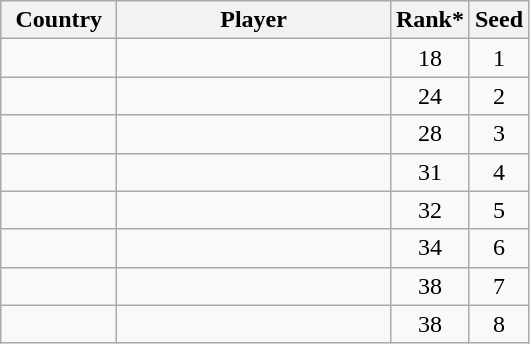<table class="sortable wikitable" border="1">
<tr>
<th width="70">Country</th>
<th width="175">Player</th>
<th>Rank*</th>
<th>Seed</th>
</tr>
<tr>
<td></td>
<td></td>
<td align="center">18</td>
<td align="center">1</td>
</tr>
<tr>
<td></td>
<td></td>
<td align="center">24</td>
<td align="center">2</td>
</tr>
<tr>
<td></td>
<td></td>
<td align="center">28</td>
<td align="center">3</td>
</tr>
<tr>
<td></td>
<td></td>
<td align="center">31</td>
<td align="center">4</td>
</tr>
<tr>
<td></td>
<td></td>
<td align="center">32</td>
<td align="center">5</td>
</tr>
<tr>
<td></td>
<td></td>
<td align="center">34</td>
<td align="center">6</td>
</tr>
<tr>
<td></td>
<td></td>
<td align="center">38</td>
<td align="center">7</td>
</tr>
<tr>
<td></td>
<td></td>
<td align="center">38</td>
<td align="center">8</td>
</tr>
</table>
